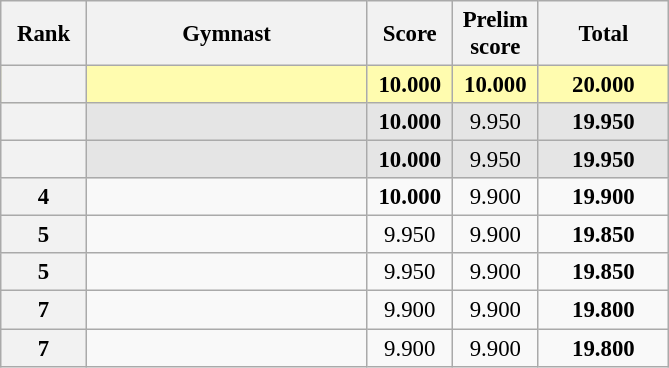<table class="wikitable sortable" style="text-align:center; font-size:95%">
<tr>
<th scope="col" style="width:50px;">Rank</th>
<th scope="col" style="width:180px;">Gymnast</th>
<th scope="col" style="width:50px;">Score</th>
<th scope="col" style="width:50px;">Prelim score</th>
<th scope="col" style="width:80px;">Total</th>
</tr>
<tr style="background:#fffcaf;">
<th scope=row style="text-align:center"></th>
<td style="text-align:left;"></td>
<td><strong>10.000</strong></td>
<td><strong>10.000</strong></td>
<td><strong>20.000</strong></td>
</tr>
<tr style="background:#e5e5e5;">
<th scope=row style="text-align:center"></th>
<td style="text-align:left;"></td>
<td><strong>10.000</strong></td>
<td>9.950</td>
<td><strong>19.950</strong></td>
</tr>
<tr style="background:#e5e5e5;">
<th scope=row style="text-align:center"></th>
<td style="text-align:left;"></td>
<td><strong>10.000</strong></td>
<td>9.950</td>
<td><strong>19.950</strong></td>
</tr>
<tr>
<th scope=row style="text-align:center">4</th>
<td style="text-align:left;"></td>
<td><strong>10.000</strong></td>
<td>9.900</td>
<td><strong>19.900</strong></td>
</tr>
<tr>
<th scope=row style="text-align:center">5</th>
<td style="text-align:left;"></td>
<td>9.950</td>
<td>9.900</td>
<td><strong>19.850</strong></td>
</tr>
<tr>
<th scope=row style="text-align:center">5</th>
<td style="text-align:left;"></td>
<td>9.950</td>
<td>9.900</td>
<td><strong>19.850</strong></td>
</tr>
<tr>
<th scope=row style="text-align:center">7</th>
<td style="text-align:left;"></td>
<td>9.900</td>
<td>9.900</td>
<td><strong>19.800</strong></td>
</tr>
<tr>
<th scope=row style="text-align:center">7</th>
<td style="text-align:left;"></td>
<td>9.900</td>
<td>9.900</td>
<td><strong>19.800</strong></td>
</tr>
</table>
